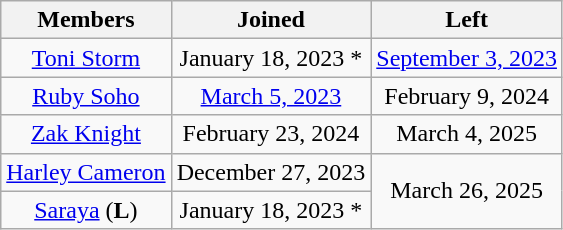<table class="wikitable sortable" style="text-align:center;">
<tr>
<th>Members</th>
<th>Joined</th>
<th>Left</th>
</tr>
<tr>
<td><a href='#'>Toni Storm</a></td>
<td>January 18, 2023 *</td>
<td><a href='#'>September 3, 2023</a></td>
</tr>
<tr>
<td><a href='#'>Ruby Soho</a></td>
<td><a href='#'>March 5, 2023</a></td>
<td>February 9, 2024</td>
</tr>
<tr>
<td><a href='#'>Zak Knight</a></td>
<td>February 23, 2024</td>
<td>March 4, 2025</td>
</tr>
<tr>
<td><a href='#'>Harley Cameron</a></td>
<td>December 27, 2023</td>
<td rowspan="2">March 26, 2025</td>
</tr>
<tr>
<td><a href='#'>Saraya</a> (<strong>L</strong>)</td>
<td>January 18, 2023 *</td>
</tr>
</table>
